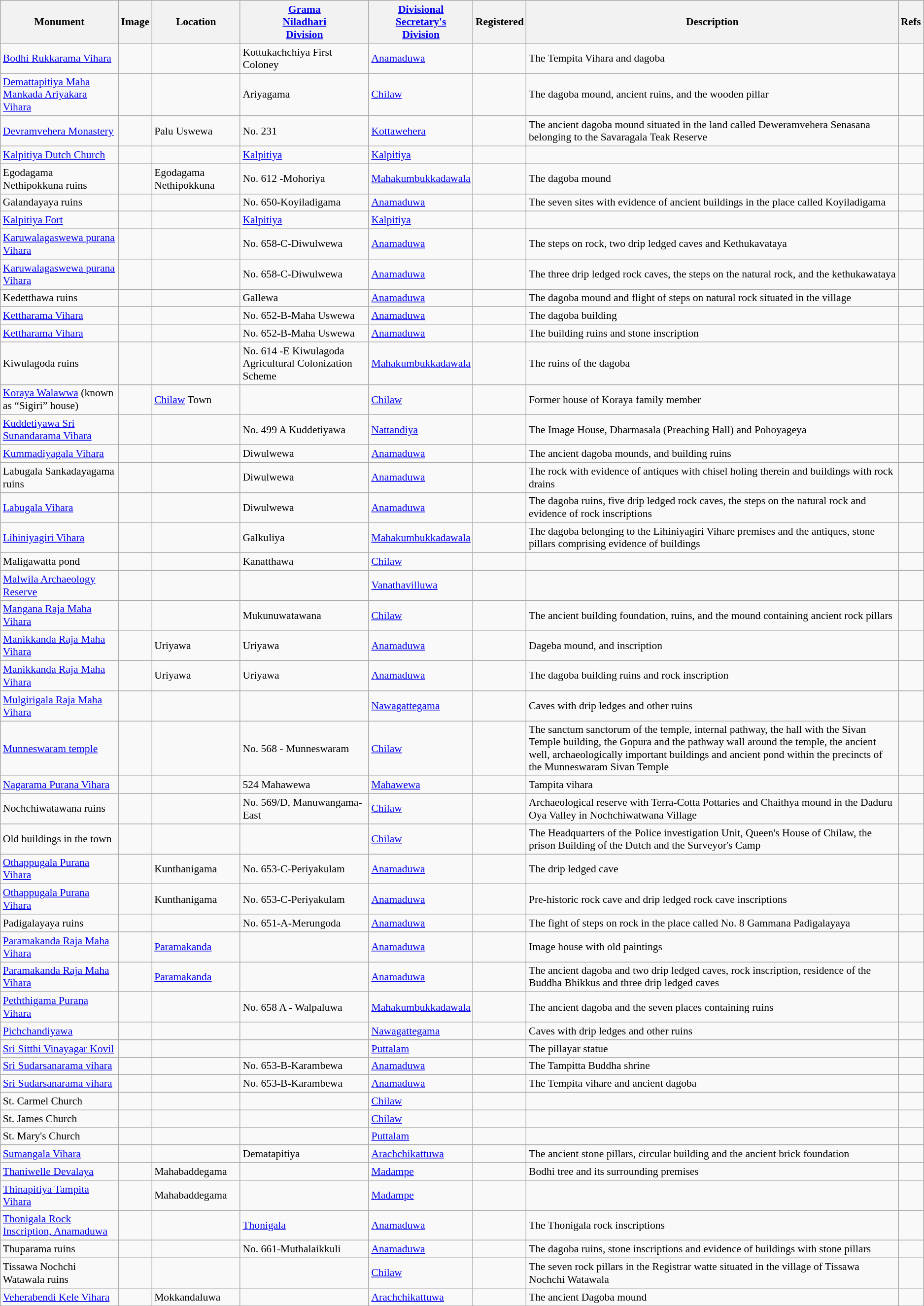<table class="wikitable plainrowheaders sortable" style="font-size:90%; text-align:left;">
<tr>
<th>Monument</th>
<th>Image</th>
<th>Location</th>
<th><a href='#'>Grama<br>Niladhari<br>Division</a></th>
<th><a href='#'>Divisional<br>Secretary's<br>Division</a></th>
<th>Registered</th>
<th>Description</th>
<th>Refs</th>
</tr>
<tr>
<td><a href='#'>Bodhi Rukkarama Vihara</a></td>
<td></td>
<td></td>
<td>Kottukachchiya First Coloney</td>
<td><a href='#'>Anamaduwa</a></td>
<td align=center></td>
<td>The Tempita Vihara and dagoba</td>
<td></td>
</tr>
<tr>
<td><a href='#'>Demattapitiya Maha Mankada Ariyakara Vihara</a></td>
<td></td>
<td></td>
<td>Ariyagama</td>
<td><a href='#'>Chilaw</a></td>
<td align=center></td>
<td>The dagoba mound, ancient ruins, and the wooden pillar</td>
<td></td>
</tr>
<tr>
<td><a href='#'>Devramvehera Monastery</a></td>
<td></td>
<td>Palu Uswewa</td>
<td>No. 231</td>
<td><a href='#'>Kottawehera</a></td>
<td align=center></td>
<td>The ancient dagoba mound situated in the land called Deweramvehera Senasana belonging to the Savaragala Teak Reserve</td>
<td></td>
</tr>
<tr>
<td><a href='#'>Kalpitiya Dutch Church</a></td>
<td></td>
<td></td>
<td><a href='#'>Kalpitiya</a></td>
<td><a href='#'>Kalpitiya</a></td>
<td align=center></td>
<td></td>
<td></td>
</tr>
<tr>
<td>Egodagama Nethipokkuna ruins</td>
<td></td>
<td>Egodagama Nethipokkuna</td>
<td>No. 612 -Mohoriya</td>
<td><a href='#'>Mahakumbukkadawala</a></td>
<td align=center></td>
<td>The dagoba mound</td>
<td></td>
</tr>
<tr>
<td>Galandayaya ruins</td>
<td></td>
<td></td>
<td>No. 650-Koyiladigama</td>
<td><a href='#'>Anamaduwa</a></td>
<td align=center></td>
<td>The seven sites with evidence of ancient buildings in the place called Koyiladigama</td>
<td></td>
</tr>
<tr>
<td><a href='#'>Kalpitiya Fort</a></td>
<td></td>
<td></td>
<td><a href='#'>Kalpitiya</a></td>
<td><a href='#'>Kalpitiya</a></td>
<td align=center></td>
<td></td>
<td></td>
</tr>
<tr>
<td><a href='#'>Karuwalagaswewa purana Vihara</a></td>
<td></td>
<td></td>
<td>No. 658-C-Diwulwewa</td>
<td><a href='#'>Anamaduwa</a></td>
<td align=center></td>
<td>The steps on rock, two drip ledged caves and Kethukavataya</td>
<td></td>
</tr>
<tr>
<td><a href='#'>Karuwalagaswewa purana Vihara</a></td>
<td></td>
<td></td>
<td>No. 658-C-Diwulwewa</td>
<td><a href='#'>Anamaduwa</a></td>
<td align=center></td>
<td>The three drip ledged rock caves, the steps on the natural rock, and the kethukawataya</td>
<td></td>
</tr>
<tr>
<td>Kedetthawa ruins</td>
<td></td>
<td></td>
<td>Gallewa</td>
<td><a href='#'>Anamaduwa</a></td>
<td align=center></td>
<td>The dagoba mound and flight of steps on natural rock situated in the village</td>
<td></td>
</tr>
<tr>
<td><a href='#'>Kettharama Vihara</a></td>
<td></td>
<td></td>
<td>No. 652-B-Maha Uswewa</td>
<td><a href='#'>Anamaduwa</a></td>
<td align=center></td>
<td>The dagoba building</td>
<td></td>
</tr>
<tr>
<td><a href='#'>Kettharama Vihara</a></td>
<td></td>
<td></td>
<td>No. 652-B-Maha Uswewa</td>
<td><a href='#'>Anamaduwa</a></td>
<td align=center></td>
<td>The building ruins and stone inscription</td>
<td></td>
</tr>
<tr>
<td>Kiwulagoda ruins</td>
<td></td>
<td></td>
<td>No. 614 -E Kiwulagoda Agricultural Colonization Scheme</td>
<td><a href='#'>Mahakumbukkadawala</a></td>
<td align=center></td>
<td>The ruins of the dagoba</td>
<td></td>
</tr>
<tr>
<td><a href='#'>Koraya Walawwa</a> (known as “Sigiri” house)</td>
<td></td>
<td><a href='#'>Chilaw</a> Town</td>
<td></td>
<td><a href='#'>Chilaw</a></td>
<td align=center></td>
<td>Former house of Koraya family member</td>
<td></td>
</tr>
<tr>
<td><a href='#'>Kuddetiyawa Sri Sunandarama Vihara</a></td>
<td></td>
<td></td>
<td>No. 499 A Kuddetiyawa</td>
<td><a href='#'>Nattandiya</a></td>
<td align=center></td>
<td>The Image House, Dharmasala (Preaching Hall) and Pohoyageya</td>
<td></td>
</tr>
<tr>
<td><a href='#'>Kummadiyagala Vihara</a></td>
<td></td>
<td></td>
<td>Diwulwewa</td>
<td><a href='#'>Anamaduwa</a></td>
<td align=center></td>
<td>The ancient dagoba mounds, and building ruins</td>
<td></td>
</tr>
<tr>
<td>Labugala Sankadayagama ruins</td>
<td></td>
<td></td>
<td>Diwulwewa</td>
<td><a href='#'>Anamaduwa</a></td>
<td align=center></td>
<td>The rock with evidence of antiques with chisel holing therein and buildings with rock drains</td>
<td></td>
</tr>
<tr>
<td><a href='#'>Labugala Vihara</a></td>
<td></td>
<td></td>
<td>Diwulwewa</td>
<td><a href='#'>Anamaduwa</a></td>
<td align=center></td>
<td>The dagoba ruins, five drip ledged rock caves, the steps on the natural rock and evidence of rock inscriptions</td>
<td></td>
</tr>
<tr>
<td><a href='#'>Lihiniyagiri Vihara</a></td>
<td></td>
<td></td>
<td>Galkuliya</td>
<td><a href='#'>Mahakumbukkadawala</a></td>
<td align=center></td>
<td>The dagoba belonging to the Lihiniyagiri Vihare premises and the antiques, stone pillars comprising evidence of buildings</td>
<td></td>
</tr>
<tr>
<td>Maligawatta pond</td>
<td></td>
<td></td>
<td>Kanatthawa</td>
<td><a href='#'>Chilaw</a></td>
<td align=center></td>
<td></td>
<td></td>
</tr>
<tr>
<td><a href='#'>Malwila Archaeology Reserve</a></td>
<td></td>
<td></td>
<td></td>
<td><a href='#'>Vanathavilluwa</a></td>
<td align=center></td>
<td></td>
<td></td>
</tr>
<tr>
<td><a href='#'>Mangana Raja Maha Vihara</a></td>
<td></td>
<td></td>
<td>Mukunuwatawana</td>
<td><a href='#'>Chilaw</a></td>
<td align=center></td>
<td>The ancient building foundation, ruins, and the mound containing ancient rock pillars</td>
<td></td>
</tr>
<tr>
<td><a href='#'>Manikkanda Raja Maha Vihara</a></td>
<td></td>
<td>Uriyawa</td>
<td>Uriyawa</td>
<td><a href='#'>Anamaduwa</a></td>
<td align=center></td>
<td>Dageba mound, and inscription</td>
<td></td>
</tr>
<tr>
<td><a href='#'>Manikkanda Raja Maha Vihara</a></td>
<td></td>
<td>Uriyawa</td>
<td>Uriyawa</td>
<td><a href='#'>Anamaduwa</a></td>
<td align=center></td>
<td>The dagoba building ruins and rock inscription</td>
<td></td>
</tr>
<tr>
<td><a href='#'>Mulgirigala Raja Maha Vihara</a></td>
<td></td>
<td></td>
<td></td>
<td><a href='#'>Nawagattegama</a></td>
<td align=center></td>
<td>Caves with drip ledges and other ruins</td>
<td></td>
</tr>
<tr>
<td><a href='#'>Munneswaram temple</a></td>
<td></td>
<td></td>
<td>No. 568 - Munneswaram</td>
<td><a href='#'>Chilaw</a></td>
<td align=center></td>
<td>The sanctum sanctorum of the temple, internal pathway, the hall with the Sivan Temple building, the Gopura and the pathway wall around the temple, the ancient well, archaeologically important buildings and ancient pond within the precincts of the Munneswaram Sivan Temple</td>
<td></td>
</tr>
<tr>
<td><a href='#'>Nagarama Purana Vihara</a></td>
<td></td>
<td></td>
<td>524 Mahawewa</td>
<td><a href='#'>Mahawewa</a></td>
<td align=center></td>
<td>Tampita vihara</td>
<td></td>
</tr>
<tr>
<td>Nochchiwatawana ruins</td>
<td></td>
<td></td>
<td>No. 569/D, Manuwangama-East</td>
<td><a href='#'>Chilaw</a></td>
<td align=center></td>
<td>Archaeological reserve with Terra-Cotta Pottaries and Chaithya mound in the Daduru Oya Valley in Nochchiwatwana Village</td>
<td></td>
</tr>
<tr>
<td>Old buildings in the town</td>
<td></td>
<td></td>
<td></td>
<td><a href='#'>Chilaw</a></td>
<td align=center></td>
<td>The Headquarters of the Police investigation Unit, Queen's House of Chilaw, the prison Building of the Dutch and the Surveyor's Camp</td>
<td></td>
</tr>
<tr>
<td><a href='#'>Othappugala Purana Vihara</a></td>
<td></td>
<td>Kunthanigama</td>
<td>No. 653-C-Periyakulam</td>
<td><a href='#'>Anamaduwa</a></td>
<td align=center></td>
<td>The drip ledged cave</td>
<td></td>
</tr>
<tr>
<td><a href='#'>Othappugala Purana Vihara</a></td>
<td></td>
<td>Kunthanigama</td>
<td>No. 653-C-Periyakulam</td>
<td><a href='#'>Anamaduwa</a></td>
<td align=center></td>
<td>Pre-historic rock cave and drip ledged rock cave inscriptions</td>
<td></td>
</tr>
<tr>
<td>Padigalayaya ruins</td>
<td></td>
<td></td>
<td>No. 651-A-Merungoda</td>
<td><a href='#'>Anamaduwa</a></td>
<td align=center></td>
<td>The fight of steps on rock in the place called No. 8 Gammana Padigalayaya</td>
<td></td>
</tr>
<tr>
<td><a href='#'>Paramakanda Raja Maha Vihara</a></td>
<td></td>
<td><a href='#'>Paramakanda</a></td>
<td></td>
<td><a href='#'>Anamaduwa</a></td>
<td align=center></td>
<td>Image house with old paintings</td>
<td></td>
</tr>
<tr>
<td><a href='#'>Paramakanda Raja Maha Vihara</a></td>
<td></td>
<td><a href='#'>Paramakanda</a></td>
<td></td>
<td><a href='#'>Anamaduwa</a></td>
<td align=center></td>
<td>The ancient dagoba and two drip ledged caves, rock inscription, residence of the Buddha Bhikkus and three drip ledged caves</td>
<td></td>
</tr>
<tr>
<td><a href='#'>Peththigama Purana Vihara</a></td>
<td></td>
<td></td>
<td>No. 658 A - Walpaluwa</td>
<td><a href='#'>Mahakumbukkadawala</a></td>
<td align=center></td>
<td>The ancient dagoba and the seven places containing ruins</td>
<td></td>
</tr>
<tr>
<td><a href='#'>Pichchandiyawa</a></td>
<td></td>
<td></td>
<td></td>
<td><a href='#'>Nawagattegama</a></td>
<td align=center></td>
<td>Caves with drip ledges and other ruins</td>
<td></td>
</tr>
<tr>
<td><a href='#'>Sri Sitthi Vinayagar Kovil</a></td>
<td></td>
<td></td>
<td></td>
<td><a href='#'>Puttalam</a></td>
<td align=center></td>
<td>The pillayar statue</td>
<td></td>
</tr>
<tr>
<td><a href='#'>Sri Sudarsanarama vihara</a></td>
<td></td>
<td></td>
<td>No. 653-B-Karambewa</td>
<td><a href='#'>Anamaduwa</a></td>
<td align=center></td>
<td>The Tampitta Buddha shrine</td>
<td></td>
</tr>
<tr>
<td><a href='#'>Sri Sudarsanarama vihara</a></td>
<td></td>
<td></td>
<td>No. 653-B-Karambewa</td>
<td><a href='#'>Anamaduwa</a></td>
<td align=center></td>
<td>The Tempita vihare and ancient dagoba</td>
<td></td>
</tr>
<tr>
<td>St. Carmel Church</td>
<td></td>
<td></td>
<td></td>
<td><a href='#'>Chilaw</a></td>
<td align=center></td>
<td></td>
<td></td>
</tr>
<tr>
<td>St. James Church</td>
<td></td>
<td></td>
<td></td>
<td><a href='#'>Chilaw</a></td>
<td align=center></td>
<td></td>
<td></td>
</tr>
<tr>
<td>St. Mary's Church</td>
<td></td>
<td></td>
<td></td>
<td><a href='#'>Puttalam</a></td>
<td align=center></td>
<td></td>
<td></td>
</tr>
<tr>
<td><a href='#'>Sumangala Vihara</a></td>
<td></td>
<td></td>
<td>Dematapitiya</td>
<td><a href='#'>Arachchikattuwa</a></td>
<td align=center></td>
<td>The ancient stone pillars, circular building and the ancient brick foundation</td>
<td></td>
</tr>
<tr>
<td><a href='#'>Thaniwelle Devalaya</a></td>
<td></td>
<td>Mahabaddegama</td>
<td></td>
<td><a href='#'>Madampe</a></td>
<td align=center></td>
<td>Bodhi tree and its surrounding premises</td>
<td></td>
</tr>
<tr>
<td><a href='#'>Thinapitiya Tampita Vihara</a></td>
<td></td>
<td>Mahabaddegama</td>
<td></td>
<td><a href='#'>Madampe</a></td>
<td align=center></td>
<td></td>
<td></td>
</tr>
<tr>
<td><a href='#'>Thonigala Rock Inscription, Anamaduwa</a></td>
<td></td>
<td></td>
<td><a href='#'>Thonigala</a></td>
<td><a href='#'>Anamaduwa</a></td>
<td align=center></td>
<td>The Thonigala rock inscriptions</td>
<td></td>
</tr>
<tr>
<td>Thuparama ruins</td>
<td></td>
<td></td>
<td>No. 661-Muthalaikkuli</td>
<td><a href='#'>Anamaduwa</a></td>
<td align=center></td>
<td>The dagoba ruins, stone inscriptions and evidence of buildings with stone pillars</td>
<td></td>
</tr>
<tr>
<td>Tissawa Nochchi Watawala ruins</td>
<td></td>
<td></td>
<td></td>
<td><a href='#'>Chilaw</a></td>
<td align=center></td>
<td>The seven rock pillars in the Registrar watte situated in the village of Tissawa Nochchi Watawala</td>
<td></td>
</tr>
<tr>
<td><a href='#'>Veherabendi Kele Vihara</a></td>
<td></td>
<td>Mokkandaluwa</td>
<td></td>
<td><a href='#'>Arachchikattuwa</a></td>
<td align=center></td>
<td>The ancient Dagoba mound</td>
<td></td>
</tr>
<tr>
</tr>
</table>
